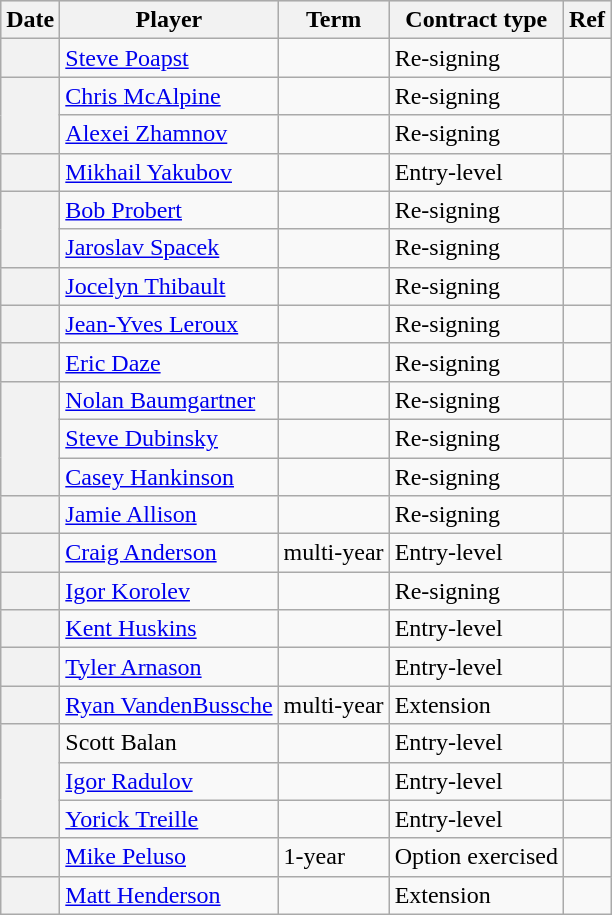<table class="wikitable plainrowheaders">
<tr style="background:#ddd; text-align:center;">
<th>Date</th>
<th>Player</th>
<th>Term</th>
<th>Contract type</th>
<th>Ref</th>
</tr>
<tr>
<th scope="row"></th>
<td><a href='#'>Steve Poapst</a></td>
<td></td>
<td>Re-signing</td>
<td></td>
</tr>
<tr>
<th scope="row" rowspan=2></th>
<td><a href='#'>Chris McAlpine</a></td>
<td></td>
<td>Re-signing</td>
<td></td>
</tr>
<tr>
<td><a href='#'>Alexei Zhamnov</a></td>
<td></td>
<td>Re-signing</td>
<td></td>
</tr>
<tr>
<th scope="row"></th>
<td><a href='#'>Mikhail Yakubov</a></td>
<td></td>
<td>Entry-level</td>
<td></td>
</tr>
<tr>
<th scope="row" rowspan=2></th>
<td><a href='#'>Bob Probert</a></td>
<td></td>
<td>Re-signing</td>
<td></td>
</tr>
<tr>
<td><a href='#'>Jaroslav Spacek</a></td>
<td></td>
<td>Re-signing</td>
<td></td>
</tr>
<tr>
<th scope="row"></th>
<td><a href='#'>Jocelyn Thibault</a></td>
<td></td>
<td>Re-signing</td>
<td></td>
</tr>
<tr>
<th scope="row"></th>
<td><a href='#'>Jean-Yves Leroux</a></td>
<td></td>
<td>Re-signing</td>
<td></td>
</tr>
<tr>
<th scope="row"></th>
<td><a href='#'>Eric Daze</a></td>
<td></td>
<td>Re-signing</td>
<td></td>
</tr>
<tr>
<th scope="row" rowspan=3></th>
<td><a href='#'>Nolan Baumgartner</a></td>
<td></td>
<td>Re-signing</td>
<td></td>
</tr>
<tr>
<td><a href='#'>Steve Dubinsky</a></td>
<td></td>
<td>Re-signing</td>
<td></td>
</tr>
<tr>
<td><a href='#'>Casey Hankinson</a></td>
<td></td>
<td>Re-signing</td>
<td></td>
</tr>
<tr>
<th scope="row"></th>
<td><a href='#'>Jamie Allison</a></td>
<td></td>
<td>Re-signing</td>
<td></td>
</tr>
<tr>
<th scope="row"></th>
<td><a href='#'>Craig Anderson</a></td>
<td>multi-year</td>
<td>Entry-level</td>
<td></td>
</tr>
<tr>
<th scope="row"></th>
<td><a href='#'>Igor Korolev</a></td>
<td></td>
<td>Re-signing</td>
<td></td>
</tr>
<tr>
<th scope="row"></th>
<td><a href='#'>Kent Huskins</a></td>
<td></td>
<td>Entry-level</td>
<td></td>
</tr>
<tr>
<th scope="row"></th>
<td><a href='#'>Tyler Arnason</a></td>
<td></td>
<td>Entry-level</td>
<td></td>
</tr>
<tr>
<th scope="row"></th>
<td><a href='#'>Ryan VandenBussche</a></td>
<td>multi-year</td>
<td>Extension</td>
<td></td>
</tr>
<tr>
<th scope="row" rowspan=3></th>
<td>Scott Balan</td>
<td></td>
<td>Entry-level</td>
<td></td>
</tr>
<tr>
<td><a href='#'>Igor Radulov</a></td>
<td></td>
<td>Entry-level</td>
<td></td>
</tr>
<tr>
<td><a href='#'>Yorick Treille</a></td>
<td></td>
<td>Entry-level</td>
<td></td>
</tr>
<tr>
<th scope="row"></th>
<td><a href='#'>Mike Peluso</a></td>
<td>1-year</td>
<td>Option exercised</td>
<td></td>
</tr>
<tr>
<th scope="row"></th>
<td><a href='#'>Matt Henderson</a></td>
<td></td>
<td>Extension</td>
<td></td>
</tr>
</table>
